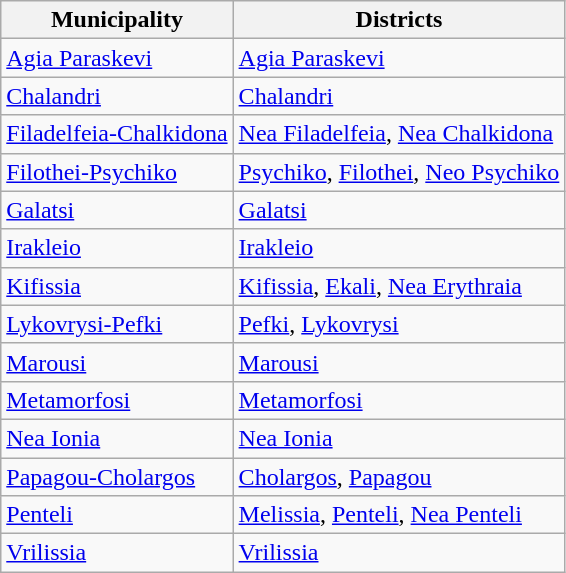<table class="wikitable sortable">
<tr>
<th>Municipality</th>
<th>Districts</th>
</tr>
<tr>
<td><a href='#'>Agia Paraskevi</a></td>
<td><a href='#'>Agia Paraskevi</a></td>
</tr>
<tr>
<td><a href='#'>Chalandri</a></td>
<td><a href='#'>Chalandri</a></td>
</tr>
<tr>
<td><a href='#'>Filadelfeia-Chalkidona</a></td>
<td><a href='#'>Nea Filadelfeia</a>, <a href='#'>Nea Chalkidona</a></td>
</tr>
<tr>
<td><a href='#'>Filothei-Psychiko</a></td>
<td><a href='#'>Psychiko</a>, <a href='#'>Filothei</a>, <a href='#'>Neo Psychiko</a></td>
</tr>
<tr>
<td><a href='#'>Galatsi</a></td>
<td><a href='#'>Galatsi</a></td>
</tr>
<tr>
<td><a href='#'>Irakleio</a></td>
<td><a href='#'>Irakleio</a></td>
</tr>
<tr>
<td><a href='#'>Kifissia</a></td>
<td><a href='#'>Kifissia</a>, <a href='#'>Ekali</a>, <a href='#'>Nea Erythraia</a></td>
</tr>
<tr>
<td><a href='#'>Lykovrysi-Pefki</a></td>
<td><a href='#'>Pefki</a>, <a href='#'>Lykovrysi</a></td>
</tr>
<tr>
<td><a href='#'>Marousi</a></td>
<td><a href='#'>Marousi</a></td>
</tr>
<tr>
<td><a href='#'>Metamorfosi</a></td>
<td><a href='#'>Metamorfosi</a></td>
</tr>
<tr>
<td><a href='#'>Nea Ionia</a></td>
<td><a href='#'>Nea Ionia</a></td>
</tr>
<tr>
<td><a href='#'>Papagou-Cholargos</a></td>
<td><a href='#'>Cholargos</a>, <a href='#'>Papagou</a></td>
</tr>
<tr>
<td><a href='#'>Penteli</a></td>
<td><a href='#'>Melissia</a>, <a href='#'>Penteli</a>, <a href='#'>Nea Penteli</a></td>
</tr>
<tr>
<td><a href='#'>Vrilissia</a></td>
<td><a href='#'>Vrilissia</a></td>
</tr>
</table>
